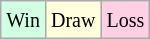<table class="wikitable">
<tr>
<td style="background:#d0ffe3;"><small>Win</small></td>
<td style="background:#ffffdd;"><small>Draw</small></td>
<td style="background:#ffd0e3;"><small>Loss</small></td>
</tr>
</table>
